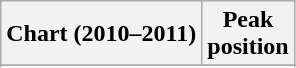<table class="wikitable sortable plainrowheaders" style="text-align:center">
<tr>
<th scope="col">Chart (2010–2011)</th>
<th scope="col">Peak<br> position</th>
</tr>
<tr>
</tr>
<tr>
</tr>
<tr>
</tr>
<tr>
</tr>
<tr>
</tr>
<tr>
</tr>
<tr>
</tr>
<tr>
</tr>
<tr>
</tr>
</table>
